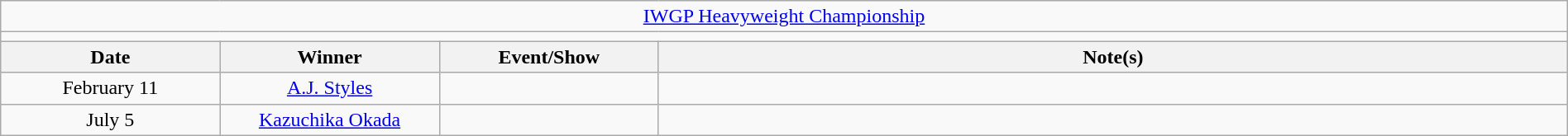<table class="wikitable" style="text-align:center; width:100%;">
<tr>
<td colspan="5"><a href='#'>IWGP Heavyweight Championship</a></td>
</tr>
<tr>
<td colspan="5"><strong></strong></td>
</tr>
<tr>
<th width=14%>Date</th>
<th width=14%>Winner</th>
<th width=14%>Event/Show</th>
<th width=58%>Note(s)</th>
</tr>
<tr>
<td>February 11</td>
<td><a href='#'>A.J. Styles</a></td>
<td></td>
<td align=left></td>
</tr>
<tr>
<td>July 5</td>
<td><a href='#'>Kazuchika Okada</a></td>
<td></td>
<td align=left></td>
</tr>
</table>
